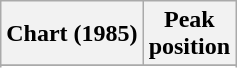<table class="wikitable plainrowheaders" style="text-align:center">
<tr>
<th scope="col">Chart (1985)</th>
<th scope="col">Peak<br>position</th>
</tr>
<tr>
</tr>
<tr>
</tr>
</table>
